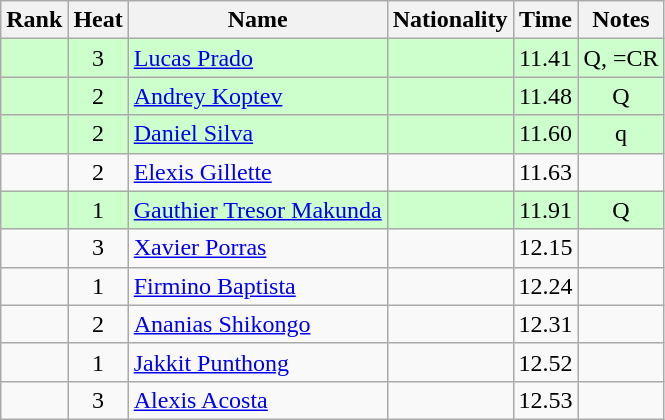<table class="wikitable sortable" style="text-align:center">
<tr>
<th>Rank</th>
<th>Heat</th>
<th>Name</th>
<th>Nationality</th>
<th>Time</th>
<th>Notes</th>
</tr>
<tr style="background:#cfc;">
<td></td>
<td>3</td>
<td align=left><a href='#'>Lucas Prado</a></td>
<td align=left></td>
<td>11.41</td>
<td>Q, =CR</td>
</tr>
<tr style="background:#cfc;">
<td></td>
<td>2</td>
<td align=left><a href='#'>Andrey Koptev</a></td>
<td align=left></td>
<td>11.48</td>
<td>Q</td>
</tr>
<tr style="background:#cfc;">
<td></td>
<td>2</td>
<td align=left><a href='#'>Daniel Silva</a></td>
<td align=left></td>
<td>11.60</td>
<td>q</td>
</tr>
<tr>
<td></td>
<td>2</td>
<td align=left><a href='#'>Elexis Gillette</a></td>
<td align=left></td>
<td>11.63</td>
<td></td>
</tr>
<tr style="background:#cfc;">
<td></td>
<td>1</td>
<td align=left><a href='#'>Gauthier Tresor Makunda</a></td>
<td align=left></td>
<td>11.91</td>
<td>Q</td>
</tr>
<tr>
<td></td>
<td>3</td>
<td align=left><a href='#'>Xavier Porras</a></td>
<td align=left></td>
<td>12.15</td>
<td></td>
</tr>
<tr>
<td></td>
<td>1</td>
<td align=left><a href='#'>Firmino Baptista</a></td>
<td align=left></td>
<td>12.24</td>
<td></td>
</tr>
<tr>
<td></td>
<td>2</td>
<td align=left><a href='#'>Ananias Shikongo</a></td>
<td align=left></td>
<td>12.31</td>
<td></td>
</tr>
<tr>
<td></td>
<td>1</td>
<td align=left><a href='#'>Jakkit Punthong</a></td>
<td align=left></td>
<td>12.52</td>
<td></td>
</tr>
<tr>
<td></td>
<td>3</td>
<td align=left><a href='#'>Alexis Acosta</a></td>
<td align=left></td>
<td>12.53</td>
<td></td>
</tr>
</table>
